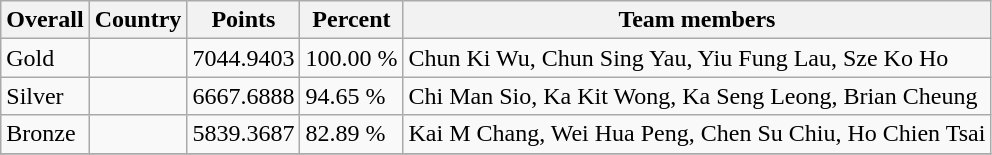<table class="wikitable" style="text-align: left;">
<tr>
<th>Overall</th>
<th>Country</th>
<th>Points</th>
<th>Percent</th>
<th>Team members</th>
</tr>
<tr>
<td> Gold</td>
<td></td>
<td>7044.9403</td>
<td>100.00 %</td>
<td>Chun Ki Wu, Chun Sing Yau, Yiu Fung Lau, Sze Ko Ho</td>
</tr>
<tr>
<td> Silver</td>
<td></td>
<td>6667.6888</td>
<td>94.65 %</td>
<td>Chi Man Sio, Ka Kit Wong, Ka Seng Leong, Brian Cheung</td>
</tr>
<tr>
<td> Bronze</td>
<td></td>
<td>5839.3687</td>
<td>82.89 %</td>
<td>Kai M Chang, Wei Hua Peng, Chen Su Chiu, Ho Chien Tsai</td>
</tr>
<tr>
</tr>
</table>
